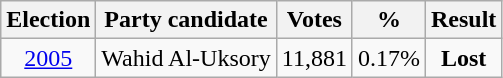<table class=wikitable style=text-align:center>
<tr>
<th>Election</th>
<th>Party candidate</th>
<th>Votes</th>
<th>%</th>
<th>Result</th>
</tr>
<tr>
<td><a href='#'>2005</a></td>
<td>Wahid Al-Uksory</td>
<td>11,881</td>
<td>0.17%</td>
<td><strong>Lost</strong> </td>
</tr>
</table>
